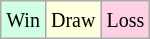<table class="wikitable">
<tr>
<td style="background-color: #d0ffe3;"><small>Win</small></td>
<td style="background-color: #ffffdd;"><small>Draw</small></td>
<td style="background-color: #ffd0e3;"><small>Loss</small></td>
</tr>
</table>
